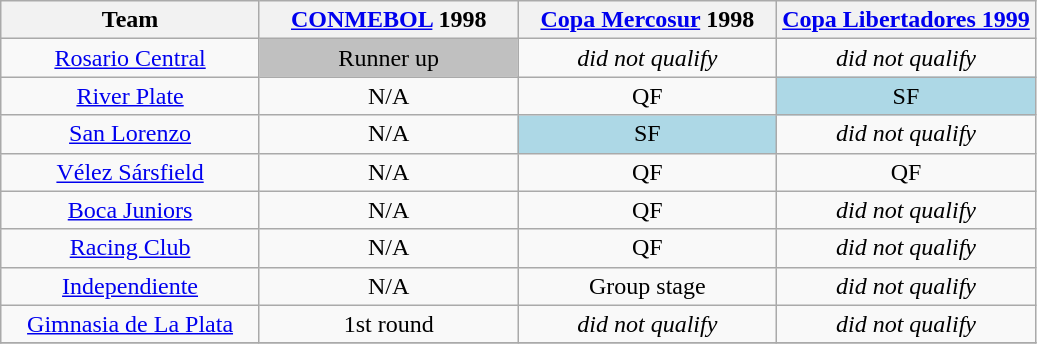<table class="wikitable">
<tr>
<th width= 25%>Team</th>
<th width= 25%><a href='#'>CONMEBOL</a> 1998</th>
<th width= 25%><a href='#'>Copa Mercosur</a> 1998</th>
<th width= 25%><a href='#'>Copa Libertadores 1999</a></th>
</tr>
<tr align="center">
<td><a href='#'>Rosario Central</a></td>
<td bgcolor = "silver">Runner up</td>
<td><em>did not qualify</em></td>
<td><em>did not qualify</em></td>
</tr>
<tr align="center">
<td><a href='#'>River Plate</a></td>
<td>N/A</td>
<td>QF</td>
<td bgcolor = "lightblue">SF</td>
</tr>
<tr align="center">
<td><a href='#'>San Lorenzo</a></td>
<td>N/A</td>
<td bgcolor = "lightblue">SF</td>
<td><em>did not qualify</em></td>
</tr>
<tr align="center">
<td><a href='#'>Vélez Sársfield</a></td>
<td>N/A</td>
<td>QF</td>
<td>QF</td>
</tr>
<tr align="center">
<td><a href='#'>Boca Juniors</a></td>
<td>N/A</td>
<td>QF</td>
<td><em>did not qualify</em></td>
</tr>
<tr align="center">
<td><a href='#'>Racing Club</a></td>
<td>N/A</td>
<td>QF</td>
<td><em>did not qualify</em></td>
</tr>
<tr align="center">
<td><a href='#'>Independiente</a></td>
<td>N/A</td>
<td>Group stage</td>
<td><em>did not qualify</em></td>
</tr>
<tr align="center">
<td><a href='#'>Gimnasia de La Plata</a></td>
<td>1st round</td>
<td><em>did not qualify</em></td>
<td><em>did not qualify</em></td>
</tr>
<tr>
</tr>
</table>
